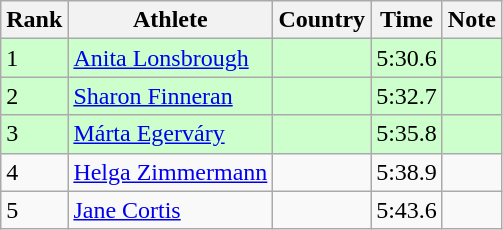<table class="wikitable sortable">
<tr>
<th>Rank</th>
<th>Athlete</th>
<th>Country</th>
<th>Time</th>
<th>Note</th>
</tr>
<tr bgcolor=#CCFFCC>
<td>1</td>
<td><a href='#'>Anita Lonsbrough</a></td>
<td></td>
<td>5:30.6</td>
<td></td>
</tr>
<tr bgcolor=#CCFFCC>
<td>2</td>
<td><a href='#'>Sharon Finneran</a></td>
<td></td>
<td>5:32.7</td>
<td></td>
</tr>
<tr bgcolor=#CCFFCC>
<td>3</td>
<td><a href='#'>Márta Egerváry</a></td>
<td></td>
<td>5:35.8</td>
<td></td>
</tr>
<tr>
<td>4</td>
<td><a href='#'>Helga Zimmermann</a></td>
<td></td>
<td>5:38.9</td>
<td></td>
</tr>
<tr>
<td>5</td>
<td><a href='#'>Jane Cortis</a></td>
<td></td>
<td>5:43.6</td>
<td></td>
</tr>
</table>
